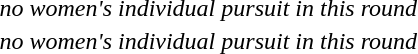<table>
<tr>
<td></td>
<td colspan=3><em>no women's individual pursuit in this round</em></td>
</tr>
<tr>
<td></td>
<td colspan=3><em>no women's individual pursuit in this round</em></td>
</tr>
<tr>
<td><br><em><small></small></em></td>
<td></td>
<td></td>
<td></td>
</tr>
</table>
